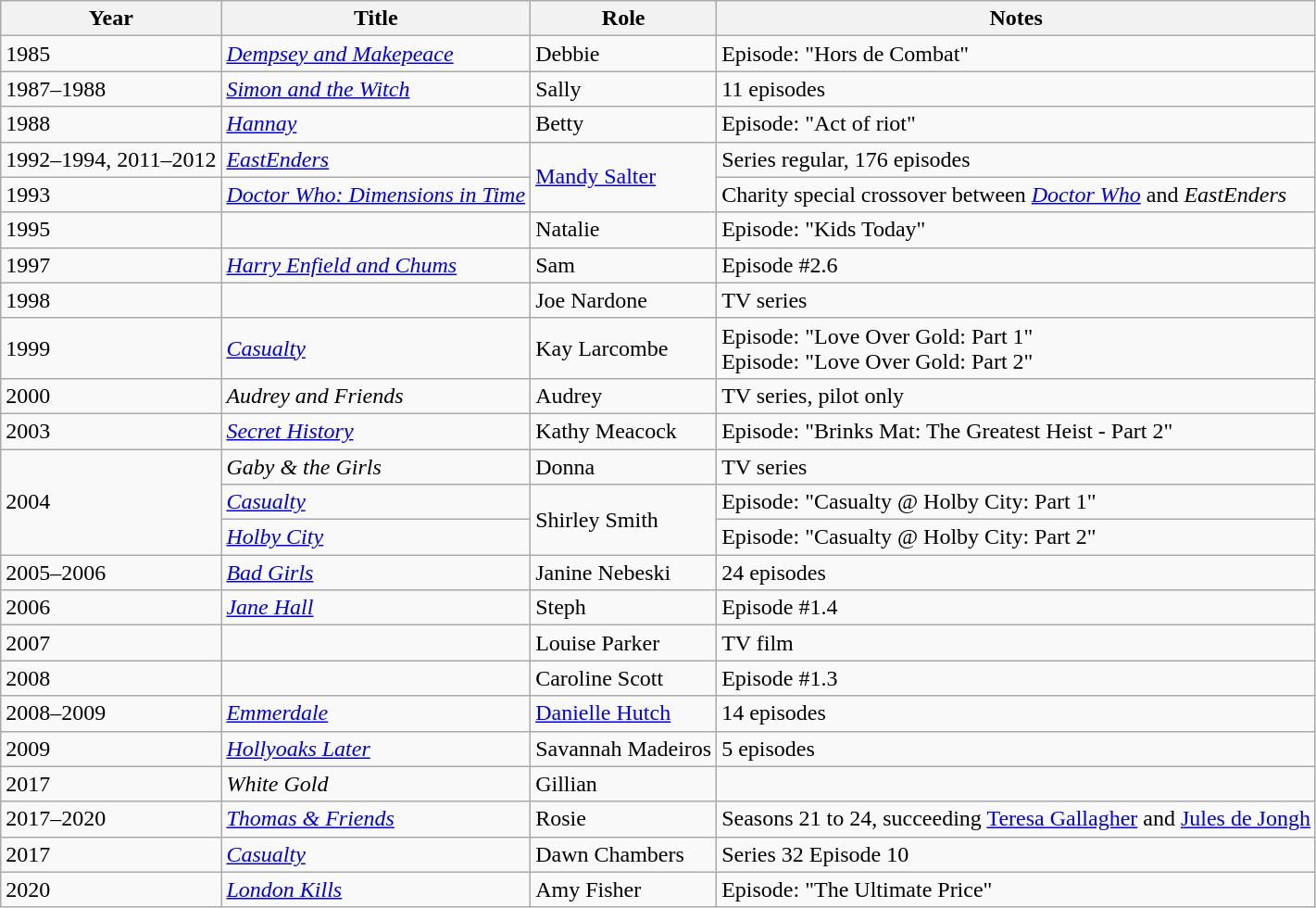<table class="wikitable sortable">
<tr>
<th>Year</th>
<th>Title</th>
<th>Role</th>
<th class="unsortable">Notes</th>
</tr>
<tr>
<td>1985</td>
<td><em><a href='#'>Dempsey and Makepeace</a></em></td>
<td>Debbie</td>
<td>Episode: "Hors de Combat"</td>
</tr>
<tr>
<td>1987–1988</td>
<td><em><a href='#'>Simon and the Witch</a></em></td>
<td>Sally</td>
<td>11 episodes</td>
</tr>
<tr>
<td>1988</td>
<td><em><a href='#'>Hannay</a></em></td>
<td>Betty</td>
<td>Episode: "Act of riot"</td>
</tr>
<tr>
<td>1992–1994, 2011–2012</td>
<td><em><a href='#'>EastEnders</a></em></td>
<td rowspan=2><a href='#'>Mandy Salter</a></td>
<td>Series regular, 176 episodes</td>
</tr>
<tr>
<td>1993</td>
<td><em><a href='#'>Doctor Who: Dimensions in Time</a></em></td>
<td>Charity special crossover between <em><a href='#'>Doctor Who</a></em> and <em>EastEnders</em></td>
</tr>
<tr>
<td>1995</td>
<td><em></em></td>
<td>Natalie</td>
<td>Episode: "Kids Today"</td>
</tr>
<tr>
<td>1997</td>
<td><em><a href='#'>Harry Enfield and Chums</a></em></td>
<td>Sam</td>
<td>Episode #2.6</td>
</tr>
<tr>
<td>1998</td>
<td><em></em></td>
<td>Joe Nardone</td>
<td>TV series</td>
</tr>
<tr>
<td>1999</td>
<td><em><a href='#'>Casualty</a></em></td>
<td>Kay Larcombe</td>
<td>Episode: "Love Over Gold: Part 1"<br>Episode: "Love Over Gold: Part 2"</td>
</tr>
<tr>
<td>2000</td>
<td><em>Audrey and Friends</em></td>
<td>Audrey</td>
<td>TV series, pilot only</td>
</tr>
<tr>
<td>2003</td>
<td><em><a href='#'>Secret History</a></em></td>
<td>Kathy Meacock</td>
<td>Episode: "Brinks Mat: The Greatest Heist - Part 2"</td>
</tr>
<tr>
<td rowspan=3>2004</td>
<td><em>Gaby & the Girls</em></td>
<td>Donna</td>
<td>TV series</td>
</tr>
<tr>
<td><em><a href='#'>Casualty</a></em></td>
<td rowspan=2>Shirley Smith</td>
<td>Episode: "Casualty @ Holby City: Part 1"</td>
</tr>
<tr>
<td><em><a href='#'>Holby City</a></em></td>
<td>Episode: "Casualty @ Holby City: Part 2"</td>
</tr>
<tr>
<td>2005–2006</td>
<td><em><a href='#'>Bad Girls</a></em></td>
<td>Janine Nebeski</td>
<td>24 episodes</td>
</tr>
<tr>
<td>2006</td>
<td><em><a href='#'>Jane Hall</a></em></td>
<td>Steph</td>
<td>Episode #1.4</td>
</tr>
<tr>
<td>2007</td>
<td><em></em></td>
<td>Louise Parker</td>
<td>TV film</td>
</tr>
<tr>
<td>2008</td>
<td><em></em></td>
<td>Caroline Scott</td>
<td>Episode #1.3</td>
</tr>
<tr>
<td>2008–2009</td>
<td><em><a href='#'>Emmerdale</a></em></td>
<td><a href='#'>Danielle Hutch</a></td>
<td>14 episodes</td>
</tr>
<tr>
<td>2009</td>
<td><em><a href='#'>Hollyoaks Later</a></em></td>
<td>Savannah Madeiros</td>
<td>5 episodes</td>
</tr>
<tr>
<td>2017</td>
<td><em>White Gold</em></td>
<td>Gillian</td>
<td></td>
</tr>
<tr>
<td>2017–2020</td>
<td><em><a href='#'>Thomas & Friends</a></em></td>
<td>Rosie</td>
<td>Seasons 21 to 24, succeeding <a href='#'>Teresa Gallagher</a> and <a href='#'>Jules de Jongh</a></td>
</tr>
<tr>
<td>2017</td>
<td><em><a href='#'>Casualty</a></em></td>
<td>Dawn Chambers</td>
<td>Series 32 Episode 10</td>
</tr>
<tr>
<td>2020</td>
<td><em><a href='#'>London Kills</a></em></td>
<td>Amy Fisher</td>
<td>Episode: "The Ultimate Price"</td>
</tr>
</table>
